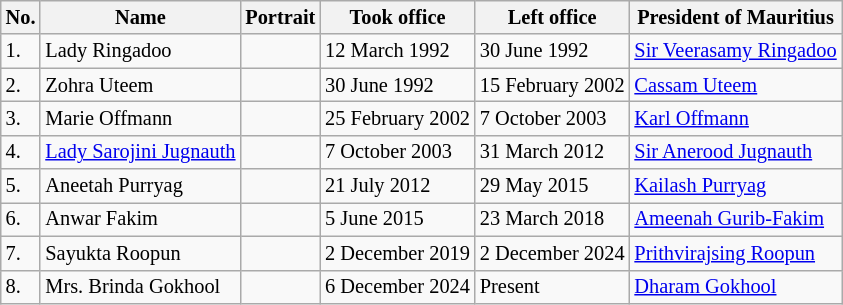<table class="wikitable" style="font-size:85%;">
<tr>
<th>No.</th>
<th>Name</th>
<th>Portrait</th>
<th>Took office</th>
<th>Left office</th>
<th>President of Mauritius</th>
</tr>
<tr>
<td>1.</td>
<td>Lady Ringadoo</td>
<td></td>
<td>12 March 1992</td>
<td>30 June 1992</td>
<td><a href='#'>Sir Veerasamy Ringadoo</a></td>
</tr>
<tr>
<td>2.</td>
<td>Zohra Uteem </td>
<td></td>
<td>30 June 1992</td>
<td>15 February 2002</td>
<td><a href='#'>Cassam Uteem</a></td>
</tr>
<tr>
<td>3.</td>
<td>Marie Offmann</td>
<td></td>
<td>25 February 2002</td>
<td>7 October 2003</td>
<td><a href='#'>Karl Offmann</a></td>
</tr>
<tr>
<td>4.</td>
<td><a href='#'>Lady Sarojini Jugnauth</a></td>
<td></td>
<td>7 October 2003</td>
<td>31 March 2012</td>
<td><a href='#'>Sir Anerood Jugnauth</a></td>
</tr>
<tr>
<td>5.</td>
<td>Aneetah Purryag</td>
<td></td>
<td>21 July 2012</td>
<td>29 May 2015</td>
<td><a href='#'>Kailash Purryag</a></td>
</tr>
<tr>
<td>6.</td>
<td>Anwar Fakim</td>
<td></td>
<td>5 June 2015</td>
<td>23 March 2018</td>
<td><a href='#'>Ameenah Gurib-Fakim</a></td>
</tr>
<tr>
<td>7.</td>
<td>Sayukta Roopun</td>
<td></td>
<td>2 December 2019</td>
<td>2 December 2024</td>
<td><a href='#'>Prithvirajsing Roopun</a></td>
</tr>
<tr>
<td>8.</td>
<td>Mrs. Brinda Gokhool</td>
<td></td>
<td>6 December 2024</td>
<td>Present</td>
<td><a href='#'>Dharam Gokhool</a></td>
</tr>
</table>
